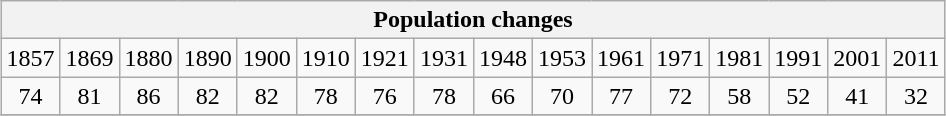<table class="wikitable" style="margin: 0.5em auto; text-align: center;">
<tr>
<th colspan="16">Population changes </th>
</tr>
<tr>
<td>1857</td>
<td>1869</td>
<td>1880</td>
<td>1890</td>
<td>1900</td>
<td>1910</td>
<td>1921</td>
<td>1931</td>
<td>1948</td>
<td>1953</td>
<td>1961</td>
<td>1971</td>
<td>1981</td>
<td>1991</td>
<td>2001</td>
<td>2011</td>
</tr>
<tr>
<td>74</td>
<td>81</td>
<td>86</td>
<td>82</td>
<td>82</td>
<td>78</td>
<td>76</td>
<td>78</td>
<td>66</td>
<td>70</td>
<td>77</td>
<td>72</td>
<td>58</td>
<td>52</td>
<td>41</td>
<td>32</td>
</tr>
<tr>
</tr>
</table>
